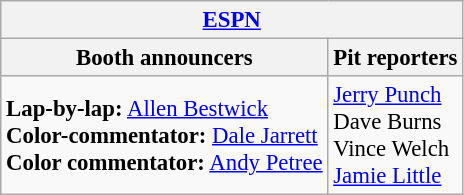<table class="wikitable" style="font-size: 95%;">
<tr>
<th colspan="2"><a href='#'>ESPN</a></th>
</tr>
<tr>
<th>Booth announcers</th>
<th>Pit reporters</th>
</tr>
<tr>
<td><strong>Lap-by-lap:</strong> <a href='#'>Allen Bestwick</a><br><strong>Color-commentator:</strong> <a href='#'>Dale Jarrett</a><br><strong>Color commentator:</strong> <a href='#'>Andy Petree</a></td>
<td><a href='#'>Jerry Punch</a><br>Dave Burns<br>Vince Welch<br><a href='#'>Jamie Little</a></td>
</tr>
</table>
